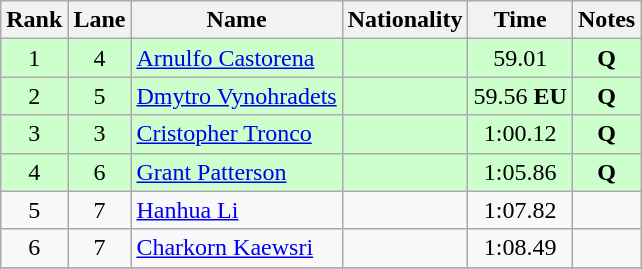<table class="wikitable">
<tr>
<th>Rank</th>
<th>Lane</th>
<th>Name</th>
<th>Nationality</th>
<th>Time</th>
<th>Notes</th>
</tr>
<tr bgcolor=ccffcc>
<td align=center>1</td>
<td align=center>4</td>
<td><a href='#'>Arnulfo Castorena</a></td>
<td></td>
<td align=center>59.01</td>
<td align=center><strong>Q</strong></td>
</tr>
<tr bgcolor=ccffcc>
<td align=center>2</td>
<td align=center>5</td>
<td><a href='#'>Dmytro Vynohradets</a></td>
<td></td>
<td align=center>59.56 <strong>EU</strong></td>
<td align=center><strong>Q</strong></td>
</tr>
<tr bgcolor=ccffcc>
<td align=center>3</td>
<td align=center>3</td>
<td><a href='#'>Cristopher Tronco</a></td>
<td></td>
<td align=center>1:00.12</td>
<td align=center><strong>Q</strong></td>
</tr>
<tr bgcolor=ccffcc>
<td align=center>4</td>
<td align=center>6</td>
<td><a href='#'>Grant Patterson</a></td>
<td></td>
<td align=center>1:05.86</td>
<td align=center><strong>Q</strong></td>
</tr>
<tr>
<td align=center>5</td>
<td align=center>7</td>
<td><a href='#'>Hanhua Li</a></td>
<td></td>
<td align=center>1:07.82</td>
<td align=center></td>
</tr>
<tr>
<td align=center>6</td>
<td align=center>7</td>
<td><a href='#'>Charkorn Kaewsri</a></td>
<td></td>
<td align=center>1:08.49</td>
<td align=center></td>
</tr>
<tr>
</tr>
</table>
